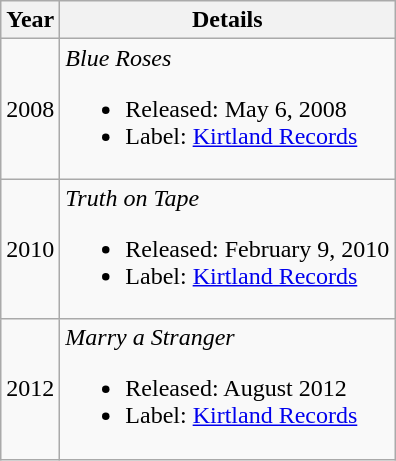<table class="wikitable">
<tr>
<th>Year</th>
<th>Details</th>
</tr>
<tr>
<td>2008</td>
<td><em>Blue Roses</em><br><ul><li>Released: May 6, 2008</li><li>Label: <a href='#'>Kirtland Records</a></li></ul></td>
</tr>
<tr>
<td>2010</td>
<td><em>Truth on Tape</em><br><ul><li>Released: February 9, 2010</li><li>Label: <a href='#'>Kirtland Records</a></li></ul></td>
</tr>
<tr>
<td>2012</td>
<td><em>Marry a Stranger</em><br><ul><li>Released: August 2012</li><li>Label: <a href='#'>Kirtland Records</a></li></ul></td>
</tr>
</table>
